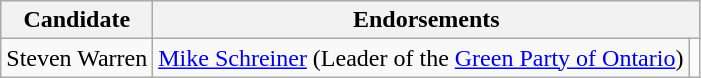<table class="wikitable">
<tr>
<th colspan="1" align="center">Candidate</th>
<th colspan="2" align="center">Endorsements</th>
</tr>
<tr>
<td style="text-align:left;">Steven Warren</td>
<td><a href='#'>Mike Schreiner</a> (Leader of the <a href='#'>Green Party of Ontario</a>)</td>
<td></td>
</tr>
</table>
